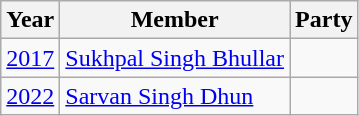<table class="wikitable sortable">
<tr>
<th>Year</th>
<th>Member</th>
<th colspan="2">Party</th>
</tr>
<tr>
<td><a href='#'>2017</a></td>
<td><a href='#'>Sukhpal Singh Bhullar</a></td>
<td></td>
</tr>
<tr>
<td><a href='#'>2022</a></td>
<td><a href='#'>Sarvan Singh Dhun</a></td>
<td></td>
</tr>
</table>
